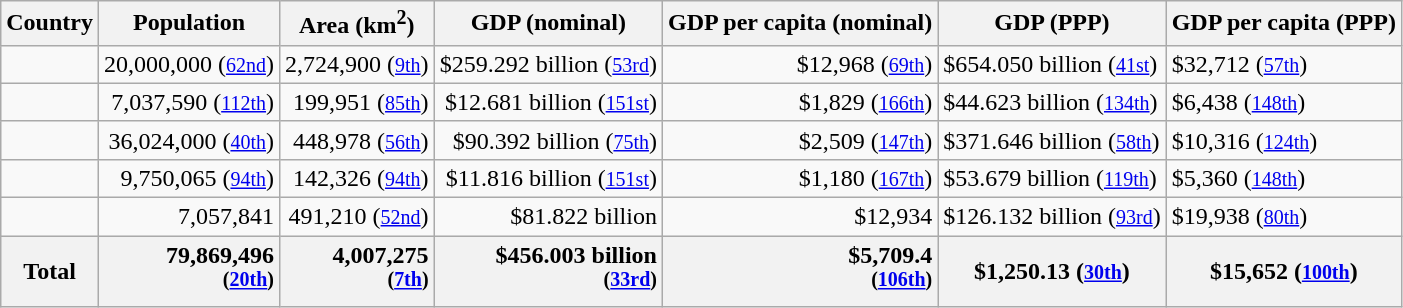<table class="wikitable">
<tr>
<th>Country</th>
<th>Population</th>
<th>Area (km<sup>2</sup>)</th>
<th>GDP (nominal)</th>
<th>GDP per capita (nominal)</th>
<th>GDP (PPP)</th>
<th>GDP per capita (PPP)</th>
</tr>
<tr>
<td></td>
<td style="text-align:right;">20,000,000 (<a href='#'><small>62nd</small></a>)</td>
<td style="text-align:right;">2,724,900 (<a href='#'><small>9th</small></a>)</td>
<td style="text-align:right;">$259.292 billion (<a href='#'><small>53rd</small></a>)</td>
<td style="text-align:right;">$12,968 (<a href='#'><small>69th</small></a>)</td>
<td>$654.050 billion (<a href='#'><small>41st</small></a>)</td>
<td>$32,712 (<a href='#'><small>57th</small></a>)</td>
</tr>
<tr>
<td></td>
<td style="text-align:right;">7,037,590 (<a href='#'><small>112th</small></a>)</td>
<td style="text-align:right;">199,951 (<a href='#'><small>85th</small></a>)</td>
<td style="text-align:right;">$12.681 billion (<a href='#'><small>151st</small></a>)</td>
<td style="text-align:right;">$1,829 (<a href='#'><small>166th</small></a>)</td>
<td>$44.623 billion (<a href='#'><small>134th</small></a>)</td>
<td>$6,438 (<a href='#'><small>148th</small></a>)</td>
</tr>
<tr>
<td></td>
<td style="text-align:right;">36,024,000 (<a href='#'><small>40th</small></a>)</td>
<td style="text-align:right;">448,978 (<a href='#'><small>56th</small></a>)</td>
<td style="text-align:right;">$90.392 billion (<a href='#'><small>75th</small></a>)</td>
<td style="text-align:right;">$2,509 (<a href='#'><small>147th</small></a>)</td>
<td>$371.646 billion (<a href='#'><small>58th</small></a>)</td>
<td>$10,316 (<a href='#'><small>124th</small></a>)</td>
</tr>
<tr>
<td></td>
<td style="text-align:right;">9,750,065 (<a href='#'><small>94th</small></a>)</td>
<td style="text-align:right;">142,326 (<a href='#'><small>94th</small></a>)</td>
<td style="text-align:right;">$11.816 billion (<a href='#'><small>151st</small></a>)</td>
<td style="text-align:right;">$1,180 (<a href='#'><small>167th</small></a>)</td>
<td>$53.679 billion (<a href='#'><small>119th</small></a>)</td>
<td>$5,360 (<a href='#'><small>148th</small></a>)</td>
</tr>
<tr>
<td></td>
<td style="text-align:right;">7,057,841</td>
<td style="text-align:right;">491,210 (<a href='#'><small>52nd</small></a>)</td>
<td style="text-align:right;">$81.822 billion</td>
<td style="text-align:right;">$12,934</td>
<td>$126.132 billion (<a href='#'><small>93rd</small></a>)</td>
<td>$19,938 (<a href='#'><small>80th</small></a>)</td>
</tr>
<tr>
<th><strong>Total</strong></th>
<th style="text-align:right;"><strong>79,869,496<br><sup>(<a href='#'>20th</a>)</sup></strong></th>
<th style="text-align:right;"><strong>4,007,275<br><sup>(<a href='#'>7th</a>)</sup></strong></th>
<th style="text-align:right;"><strong>$456.003 billion<br><sup>(<a href='#'>33rd</a>)</sup></strong></th>
<th style="text-align:right;"><strong>$5,709.4<br><sup>(<a href='#'>106th</a>)</sup></strong></th>
<th><strong>$1,250.13 (<a href='#'><small>30th</small></a>)</strong></th>
<th><strong>$15,652 (<small><a href='#'>100th</a></small>)</strong></th>
</tr>
</table>
